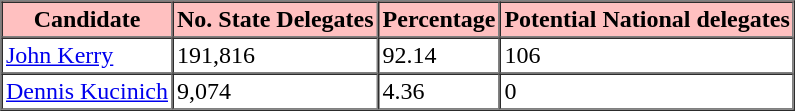<table border="1" cellspacing="0" cellpadding="2">
<tr ---->
<th bgcolor="#ffc0c0">Candidate</th>
<th bgcolor="#ffc0c0">No. State Delegates</th>
<th bgcolor="#ffc0c0">Percentage</th>
<th bgcolor="#ffc0c0">Potential National delegates</th>
</tr>
<tr ---->
<td><a href='#'>John Kerry</a></td>
<td>191,816</td>
<td>92.14</td>
<td>106</td>
</tr>
<tr ---->
<td><a href='#'>Dennis Kucinich</a></td>
<td>9,074</td>
<td>4.36</td>
<td>0</td>
</tr>
<tr ---->
</tr>
</table>
